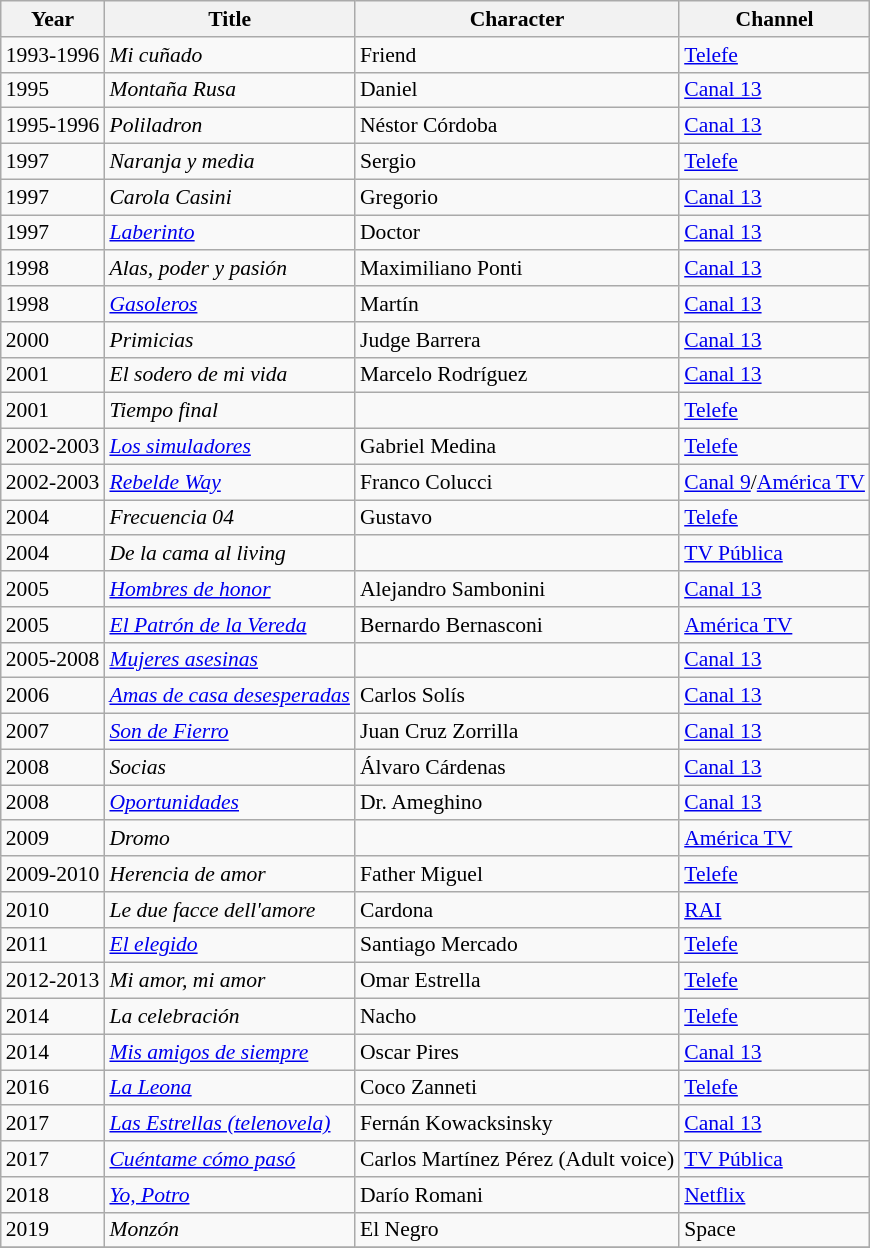<table class="wikitable" style="font-size: 90%;">
<tr>
<th>Year</th>
<th>Title</th>
<th>Character</th>
<th>Channel</th>
</tr>
<tr>
<td>1993-1996</td>
<td><em>Mi cuñado</em></td>
<td>Friend</td>
<td><a href='#'>Telefe</a></td>
</tr>
<tr>
<td>1995</td>
<td><em>Montaña Rusa</em></td>
<td>Daniel</td>
<td><a href='#'>Canal 13</a></td>
</tr>
<tr>
<td>1995-1996</td>
<td><em>Poliladron</em></td>
<td>Néstor Córdoba</td>
<td><a href='#'>Canal 13</a></td>
</tr>
<tr>
<td>1997</td>
<td><em>Naranja y media</em></td>
<td>Sergio</td>
<td><a href='#'>Telefe</a></td>
</tr>
<tr>
<td>1997</td>
<td><em>Carola Casini</em></td>
<td>Gregorio</td>
<td><a href='#'>Canal 13</a></td>
</tr>
<tr>
<td>1997</td>
<td><em><a href='#'>Laberinto</a></em></td>
<td>Doctor</td>
<td><a href='#'>Canal 13</a></td>
</tr>
<tr>
<td>1998</td>
<td><em>Alas, poder y pasión</em></td>
<td>Maximiliano Ponti</td>
<td><a href='#'>Canal 13</a></td>
</tr>
<tr>
<td>1998</td>
<td><em><a href='#'>Gasoleros</a></em></td>
<td>Martín</td>
<td><a href='#'>Canal 13</a></td>
</tr>
<tr>
<td>2000</td>
<td><em>Primicias</em></td>
<td>Judge Barrera</td>
<td><a href='#'>Canal 13</a></td>
</tr>
<tr>
<td>2001</td>
<td><em>El sodero de mi vida</em></td>
<td>Marcelo Rodríguez</td>
<td><a href='#'>Canal 13</a></td>
</tr>
<tr>
<td>2001</td>
<td><em>Tiempo final</em></td>
<td></td>
<td><a href='#'>Telefe</a></td>
</tr>
<tr>
<td>2002-2003</td>
<td><em><a href='#'>Los simuladores</a></em></td>
<td>Gabriel Medina</td>
<td><a href='#'>Telefe</a></td>
</tr>
<tr>
<td>2002-2003</td>
<td><em><a href='#'>Rebelde Way</a></em></td>
<td>Franco Colucci</td>
<td><a href='#'>Canal 9</a>/<a href='#'>América TV</a></td>
</tr>
<tr>
<td>2004</td>
<td><em>Frecuencia 04</em></td>
<td>Gustavo</td>
<td><a href='#'>Telefe</a></td>
</tr>
<tr>
<td>2004</td>
<td><em>De la cama al living</em></td>
<td></td>
<td><a href='#'>TV Pública</a></td>
</tr>
<tr>
<td>2005</td>
<td><em><a href='#'>Hombres de honor</a></em></td>
<td>Alejandro Sambonini</td>
<td><a href='#'>Canal 13</a></td>
</tr>
<tr>
<td>2005</td>
<td><em><a href='#'>El Patrón de la Vereda</a></em></td>
<td>Bernardo Bernasconi</td>
<td><a href='#'>América TV</a></td>
</tr>
<tr>
<td>2005-2008</td>
<td><em><a href='#'>Mujeres asesinas</a></em></td>
<td></td>
<td><a href='#'>Canal 13</a></td>
</tr>
<tr>
<td>2006</td>
<td><em><a href='#'>Amas de casa desesperadas</a></em></td>
<td>Carlos Solís</td>
<td><a href='#'>Canal 13</a></td>
</tr>
<tr>
<td>2007</td>
<td><em><a href='#'>Son de Fierro</a></em></td>
<td>Juan Cruz Zorrilla</td>
<td><a href='#'>Canal 13</a></td>
</tr>
<tr>
<td>2008</td>
<td><em>Socias</em></td>
<td>Álvaro Cárdenas</td>
<td><a href='#'>Canal 13</a></td>
</tr>
<tr>
<td>2008</td>
<td><em><a href='#'>Oportunidades</a></em></td>
<td>Dr. Ameghino</td>
<td><a href='#'>Canal 13</a></td>
</tr>
<tr>
<td>2009</td>
<td><em>Dromo</em></td>
<td></td>
<td><a href='#'>América TV</a></td>
</tr>
<tr>
<td>2009-2010</td>
<td><em>Herencia de amor</em></td>
<td>Father Miguel</td>
<td><a href='#'>Telefe</a></td>
</tr>
<tr>
<td>2010</td>
<td><em>Le due facce dell'amore</em></td>
<td>Cardona</td>
<td><a href='#'>RAI</a></td>
</tr>
<tr>
<td>2011</td>
<td><em><a href='#'>El elegido</a></em></td>
<td>Santiago Mercado</td>
<td><a href='#'>Telefe</a></td>
</tr>
<tr>
<td>2012-2013</td>
<td><em>Mi amor, mi amor</em></td>
<td>Omar Estrella</td>
<td><a href='#'>Telefe</a></td>
</tr>
<tr>
<td>2014</td>
<td><em>La celebración</em></td>
<td>Nacho</td>
<td><a href='#'>Telefe</a></td>
</tr>
<tr>
<td>2014</td>
<td><em><a href='#'>Mis amigos de siempre</a></em></td>
<td>Oscar Pires</td>
<td><a href='#'>Canal 13</a></td>
</tr>
<tr>
<td>2016</td>
<td><em><a href='#'>La Leona</a></em></td>
<td>Coco Zanneti</td>
<td><a href='#'>Telefe</a></td>
</tr>
<tr>
<td>2017</td>
<td><em><a href='#'>Las Estrellas (telenovela)</a></em></td>
<td>Fernán Kowacksinsky</td>
<td><a href='#'>Canal 13</a></td>
</tr>
<tr>
<td>2017</td>
<td><a href='#'><em>Cuéntame cómo pasó</em></a></td>
<td>Carlos Martínez Pérez (Adult voice)</td>
<td><a href='#'>TV Pública</a></td>
</tr>
<tr>
<td>2018</td>
<td><em><a href='#'>Yo, Potro</a></em></td>
<td>Darío Romani</td>
<td><a href='#'>Netflix</a></td>
</tr>
<tr>
<td>2019</td>
<td><em>Monzón</em></td>
<td>El Negro</td>
<td>Space</td>
</tr>
<tr>
</tr>
</table>
